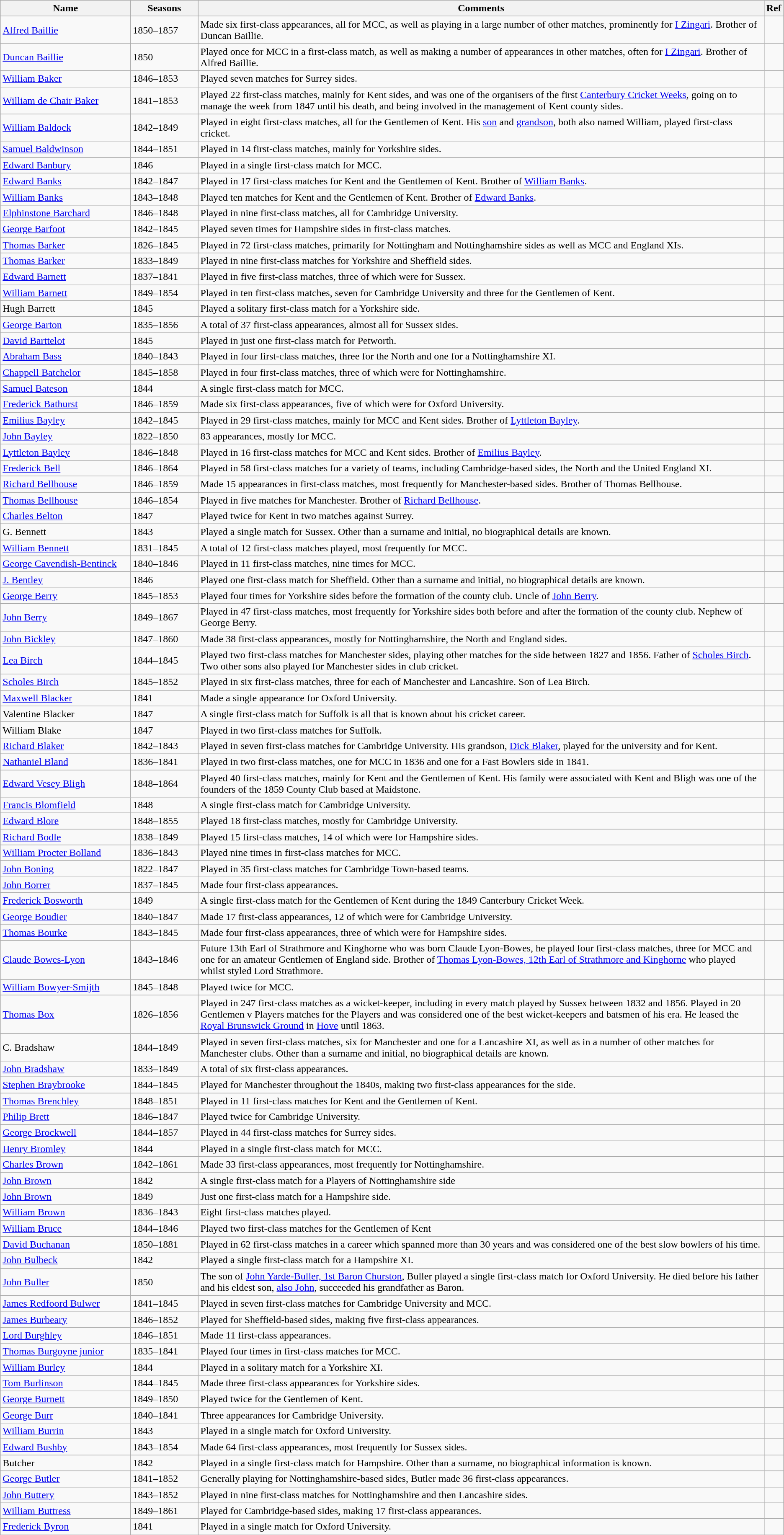<table class="wikitable">
<tr>
<th style="width:200px">Name</th>
<th style="width: 100px">Seasons</th>
<th>Comments</th>
<th>Ref</th>
</tr>
<tr>
<td><a href='#'>Alfred Baillie</a></td>
<td>1850–1857</td>
<td>Made six first-class appearances, all for MCC, as well as playing in a large number of other matches, prominently for <a href='#'>I Zingari</a>. Brother of Duncan Baillie.</td>
<td></td>
</tr>
<tr>
<td><a href='#'>Duncan Baillie</a></td>
<td>1850</td>
<td>Played once for MCC in a first-class match, as well as making a number of appearances in other matches, often for <a href='#'>I Zingari</a>. Brother of Alfred Baillie.</td>
<td></td>
</tr>
<tr>
<td><a href='#'>William Baker</a></td>
<td>1846–1853</td>
<td>Played seven matches for Surrey sides.</td>
<td></td>
</tr>
<tr>
<td><a href='#'>William de Chair Baker</a></td>
<td>1841–1853</td>
<td>Played 22 first-class matches, mainly for Kent sides, and was one of the organisers of the first <a href='#'>Canterbury Cricket Weeks</a>, going on to manage the week from 1847 until his death, and being involved in the management of Kent county sides.</td>
<td></td>
</tr>
<tr>
<td><a href='#'>William Baldock</a></td>
<td>1842–1849</td>
<td>Played in eight first-class matches, all for the Gentlemen of Kent. His <a href='#'>son</a> and <a href='#'>grandson</a>, both also named William, played first-class cricket.</td>
<td></td>
</tr>
<tr>
<td><a href='#'>Samuel Baldwinson</a></td>
<td>1844–1851</td>
<td>Played in 14 first-class matches, mainly for Yorkshire sides.</td>
<td></td>
</tr>
<tr>
<td><a href='#'>Edward Banbury</a></td>
<td>1846</td>
<td>Played in a single first-class match for MCC.</td>
<td></td>
</tr>
<tr>
<td><a href='#'>Edward Banks</a></td>
<td>1842–1847</td>
<td>Played in 17 first-class matches for Kent and the Gentlemen of Kent. Brother of <a href='#'>William Banks</a>.</td>
<td></td>
</tr>
<tr>
<td><a href='#'>William Banks</a></td>
<td>1843–1848</td>
<td>Played ten matches for Kent and the Gentlemen of Kent. Brother of <a href='#'>Edward Banks</a>.</td>
<td></td>
</tr>
<tr>
<td><a href='#'>Elphinstone Barchard</a></td>
<td>1846–1848</td>
<td>Played in nine first-class matches, all for Cambridge University.</td>
<td></td>
</tr>
<tr>
<td><a href='#'>George Barfoot</a></td>
<td>1842–1845</td>
<td>Played seven times for Hampshire sides in first-class matches.</td>
<td></td>
</tr>
<tr>
<td><a href='#'>Thomas Barker</a></td>
<td>1826–1845</td>
<td>Played in 72 first-class matches, primarily for Nottingham and Nottinghamshire sides as well as MCC and England XIs.</td>
<td></td>
</tr>
<tr>
<td><a href='#'>Thomas Barker</a></td>
<td>1833–1849</td>
<td>Played in nine first-class matches for Yorkshire and Sheffield sides.</td>
<td></td>
</tr>
<tr>
<td><a href='#'>Edward Barnett</a></td>
<td>1837–1841</td>
<td>Played in five first-class matches, three of which were for Sussex.</td>
<td></td>
</tr>
<tr>
<td><a href='#'>William Barnett</a></td>
<td>1849–1854</td>
<td>Played in ten first-class matches, seven for Cambridge University and three for the Gentlemen of Kent.</td>
<td></td>
</tr>
<tr>
<td>Hugh Barrett</td>
<td>1845</td>
<td>Played a solitary first-class match for a Yorkshire side.</td>
<td></td>
</tr>
<tr>
<td><a href='#'>George Barton</a></td>
<td>1835–1856</td>
<td>A total of 37 first-class appearances, almost all for Sussex sides.</td>
<td></td>
</tr>
<tr>
<td><a href='#'>David Barttelot</a></td>
<td>1845</td>
<td>Played in just one first-class match for Petworth.</td>
<td></td>
</tr>
<tr>
<td><a href='#'>Abraham Bass</a></td>
<td>1840–1843</td>
<td>Played in four first-class matches, three for the North and one for a Nottinghamshire XI.</td>
<td></td>
</tr>
<tr>
<td><a href='#'>Chappell Batchelor</a></td>
<td>1845–1858</td>
<td>Played in four first-class matches, three of which were for Nottinghamshire.</td>
<td></td>
</tr>
<tr>
<td><a href='#'>Samuel Bateson</a></td>
<td>1844</td>
<td>A single first-class match for MCC.</td>
<td></td>
</tr>
<tr>
<td><a href='#'>Frederick Bathurst</a></td>
<td>1846–1859</td>
<td>Made six first-class appearances, five of which were for Oxford University.</td>
<td></td>
</tr>
<tr>
<td><a href='#'>Emilius Bayley</a></td>
<td>1842–1845</td>
<td>Played in 29 first-class matches, mainly for MCC and Kent sides. Brother of <a href='#'>Lyttleton Bayley</a>.</td>
<td></td>
</tr>
<tr>
<td><a href='#'>John Bayley</a></td>
<td>1822–1850</td>
<td>83 appearances, mostly for MCC.</td>
<td></td>
</tr>
<tr>
<td><a href='#'>Lyttleton Bayley</a></td>
<td>1846–1848</td>
<td>Played in 16 first-class matches for MCC and Kent sides. Brother of <a href='#'>Emilius Bayley</a>.</td>
<td></td>
</tr>
<tr>
<td><a href='#'>Frederick Bell</a></td>
<td>1846–1864</td>
<td>Played in 58 first-class matches for a variety of teams, including Cambridge-based sides, the North and the United England XI.</td>
<td></td>
</tr>
<tr>
<td><a href='#'>Richard Bellhouse</a></td>
<td>1846–1859</td>
<td>Made 15 appearances in first-class matches, most frequently for Manchester-based sides. Brother of Thomas Bellhouse.</td>
<td></td>
</tr>
<tr>
<td><a href='#'>Thomas Bellhouse</a></td>
<td>1846–1854</td>
<td>Played in five matches for Manchester. Brother of <a href='#'>Richard Bellhouse</a>.</td>
<td></td>
</tr>
<tr>
<td><a href='#'>Charles Belton</a></td>
<td>1847</td>
<td>Played twice for Kent in two matches against Surrey.</td>
<td></td>
</tr>
<tr>
<td>G. Bennett</td>
<td>1843</td>
<td>Played a single match for Sussex. Other than a surname and initial, no biographical details are known.</td>
<td></td>
</tr>
<tr>
<td><a href='#'>William Bennett</a></td>
<td>1831–1845</td>
<td>A total of 12 first-class matches played, most frequently for MCC.</td>
<td></td>
</tr>
<tr>
<td><a href='#'>George Cavendish-Bentinck</a></td>
<td>1840–1846</td>
<td>Played in 11 first-class matches, nine times for MCC.</td>
<td></td>
</tr>
<tr>
<td><a href='#'>J. Bentley</a></td>
<td>1846</td>
<td>Played one first-class match for Sheffield. Other than a surname and initial, no biographical details are known.</td>
<td></td>
</tr>
<tr>
<td><a href='#'>George Berry</a></td>
<td>1845–1853</td>
<td>Played four times for Yorkshire sides before the formation of the county club. Uncle of <a href='#'>John Berry</a>.</td>
<td></td>
</tr>
<tr>
<td><a href='#'>John Berry</a></td>
<td>1849–1867</td>
<td>Played in 47 first-class matches, most frequently for Yorkshire sides both before and after the formation of the county club. Nephew of George Berry.</td>
<td></td>
</tr>
<tr>
<td><a href='#'>John Bickley</a></td>
<td>1847–1860</td>
<td>Made 38 first-class appearances, mostly for Nottinghamshire, the North and England sides.</td>
<td></td>
</tr>
<tr>
<td><a href='#'>Lea Birch</a></td>
<td>1844–1845</td>
<td>Played two first-class matches for Manchester sides, playing other matches for the side between 1827 and 1856. Father of <a href='#'>Scholes Birch</a>. Two other sons also played for Manchester sides in club cricket.</td>
<td></td>
</tr>
<tr>
<td><a href='#'>Scholes Birch</a></td>
<td>1845–1852</td>
<td>Played in six first-class matches, three for each of Manchester and Lancashire. Son of Lea Birch.</td>
<td></td>
</tr>
<tr>
<td><a href='#'>Maxwell Blacker</a></td>
<td>1841</td>
<td>Made a single appearance for Oxford University.</td>
<td></td>
</tr>
<tr>
<td>Valentine Blacker</td>
<td>1847</td>
<td>A single first-class match for Suffolk is all that is known about his cricket career.</td>
<td></td>
</tr>
<tr>
<td>William Blake</td>
<td>1847</td>
<td>Played in two first-class matches for Suffolk.</td>
<td></td>
</tr>
<tr>
<td><a href='#'>Richard Blaker</a></td>
<td>1842–1843</td>
<td>Played in seven first-class matches for Cambridge University. His grandson, <a href='#'>Dick Blaker</a>, played for the university and for Kent.</td>
<td></td>
</tr>
<tr>
<td><a href='#'>Nathaniel Bland</a></td>
<td>1836–1841</td>
<td>Played in two first-class matches, one for MCC in 1836 and one for a Fast Bowlers side in 1841.</td>
<td></td>
</tr>
<tr>
<td><a href='#'>Edward Vesey Bligh</a></td>
<td>1848–1864</td>
<td>Played 40 first-class matches, mainly for Kent and the Gentlemen of Kent. His family were associated with Kent and Bligh was one of the founders of the 1859 County Club based at Maidstone.</td>
<td></td>
</tr>
<tr>
<td><a href='#'>Francis Blomfield</a></td>
<td>1848</td>
<td>A single first-class match for Cambridge University.</td>
<td></td>
</tr>
<tr>
<td><a href='#'>Edward Blore</a></td>
<td>1848–1855</td>
<td>Played 18 first-class matches, mostly for Cambridge University.</td>
<td></td>
</tr>
<tr>
<td><a href='#'>Richard Bodle</a></td>
<td>1838–1849</td>
<td>Played 15 first-class matches, 14 of which were for Hampshire sides.</td>
<td></td>
</tr>
<tr>
<td><a href='#'>William Procter Bolland</a></td>
<td>1836–1843</td>
<td>Played nine times in first-class matches for MCC.</td>
<td></td>
</tr>
<tr>
<td><a href='#'>John Boning</a></td>
<td>1822–1847</td>
<td>Played in 35 first-class matches for Cambridge Town-based teams.</td>
<td></td>
</tr>
<tr>
<td><a href='#'>John Borrer</a></td>
<td>1837–1845</td>
<td>Made four first-class appearances.</td>
<td></td>
</tr>
<tr>
<td><a href='#'>Frederick Bosworth</a></td>
<td>1849</td>
<td>A single first-class match for the Gentlemen of Kent during the 1849 Canterbury Cricket Week.</td>
<td></td>
</tr>
<tr>
<td><a href='#'>George Boudier</a></td>
<td>1840–1847</td>
<td>Made 17 first-class appearances, 12 of which were for Cambridge University.</td>
<td></td>
</tr>
<tr>
<td><a href='#'>Thomas Bourke</a></td>
<td>1843–1845</td>
<td>Made four first-class appearances, three of which were for Hampshire sides.</td>
<td></td>
</tr>
<tr>
<td><a href='#'>Claude Bowes-Lyon</a></td>
<td>1843–1846</td>
<td>Future 13th Earl of Strathmore and Kinghorne who was born Claude Lyon-Bowes, he played four first-class matches, three for MCC and one for an amateur Gentlemen of England side. Brother of <a href='#'>Thomas Lyon-Bowes, 12th Earl of Strathmore and Kinghorne</a> who played whilst styled Lord Strathmore.</td>
<td></td>
</tr>
<tr>
<td><a href='#'>William Bowyer-Smijth</a></td>
<td>1845–1848</td>
<td>Played twice for MCC.</td>
<td></td>
</tr>
<tr>
<td><a href='#'>Thomas Box</a></td>
<td>1826–1856</td>
<td>Played in 247 first-class matches as a wicket-keeper, including in every match played by Sussex between 1832 and 1856. Played in 20 Gentlemen v Players matches for the Players and was considered one of the best wicket-keepers and batsmen of his era. He leased the <a href='#'>Royal Brunswick Ground</a> in <a href='#'>Hove</a> until 1863.</td>
<td></td>
</tr>
<tr>
<td>C. Bradshaw</td>
<td>1844–1849</td>
<td>Played in seven first-class matches, six for Manchester and one for a Lancashire XI, as well as in a number of other matches for Manchester clubs. Other than a surname and initial, no biographical details are known.</td>
<td></td>
</tr>
<tr>
<td><a href='#'>John Bradshaw</a></td>
<td>1833–1849</td>
<td>A total of six first-class appearances.</td>
<td></td>
</tr>
<tr>
<td><a href='#'>Stephen Braybrooke</a></td>
<td>1844–1845</td>
<td>Played for Manchester throughout the 1840s, making two first-class appearances for the side.</td>
<td></td>
</tr>
<tr>
<td><a href='#'>Thomas Brenchley</a></td>
<td>1848–1851</td>
<td>Played in 11 first-class matches for Kent and the Gentlemen of Kent.</td>
<td></td>
</tr>
<tr>
<td><a href='#'>Philip Brett</a></td>
<td>1846–1847</td>
<td>Played twice for Cambridge University.</td>
<td></td>
</tr>
<tr>
<td><a href='#'>George Brockwell</a></td>
<td>1844–1857</td>
<td>Played in 44 first-class matches for Surrey sides.</td>
<td></td>
</tr>
<tr>
<td><a href='#'>Henry Bromley</a></td>
<td>1844</td>
<td>Played in a single first-class match for MCC.</td>
<td></td>
</tr>
<tr>
<td><a href='#'>Charles Brown</a></td>
<td>1842–1861</td>
<td>Made 33 first-class appearances, most frequently for Nottinghamshire.</td>
<td></td>
</tr>
<tr>
<td><a href='#'>John Brown</a></td>
<td>1842</td>
<td>A single first-class match for a Players of Nottinghamshire side</td>
<td></td>
</tr>
<tr>
<td><a href='#'>John Brown</a></td>
<td>1849</td>
<td>Just one first-class match for a Hampshire side.</td>
<td></td>
</tr>
<tr>
<td><a href='#'>William Brown</a></td>
<td>1836–1843</td>
<td>Eight first-class matches played.</td>
<td></td>
</tr>
<tr>
<td><a href='#'>William Bruce</a></td>
<td>1844–1846</td>
<td>Played two first-class matches for the Gentlemen of Kent</td>
<td></td>
</tr>
<tr>
<td><a href='#'>David Buchanan</a></td>
<td>1850–1881</td>
<td>Played in 62 first-class matches in a career which spanned more than 30 years and was considered one of the best slow bowlers of his time.</td>
<td></td>
</tr>
<tr>
<td><a href='#'>John Bulbeck</a></td>
<td>1842</td>
<td>Played a single first-class match for a Hampshire XI.</td>
<td></td>
</tr>
<tr>
<td><a href='#'>John Buller</a></td>
<td>1850</td>
<td>The son of <a href='#'>John Yarde-Buller, 1st Baron Churston</a>, Buller played a single first-class match for Oxford University. He died before his father and his eldest son, <a href='#'>also John</a>, succeeded his grandfather as Baron.</td>
<td></td>
</tr>
<tr>
<td><a href='#'>James Redfoord Bulwer</a></td>
<td>1841–1845</td>
<td>Played in seven first-class matches for Cambridge University and MCC.</td>
<td></td>
</tr>
<tr>
<td><a href='#'>James Burbeary</a></td>
<td>1846–1852</td>
<td>Played for Sheffield-based sides, making five first-class appearances.</td>
<td></td>
</tr>
<tr>
<td><a href='#'>Lord Burghley</a></td>
<td>1846–1851</td>
<td>Made 11 first-class appearances.</td>
<td></td>
</tr>
<tr>
<td><a href='#'>Thomas Burgoyne junior</a></td>
<td>1835–1841</td>
<td>Played four times in first-class matches for MCC.</td>
<td></td>
</tr>
<tr>
<td><a href='#'>William Burley</a></td>
<td>1844</td>
<td>Played in a solitary match for a Yorkshire XI.</td>
<td></td>
</tr>
<tr>
<td><a href='#'>Tom Burlinson</a></td>
<td>1844–1845</td>
<td>Made three first-class appearances for Yorkshire sides.</td>
<td></td>
</tr>
<tr>
<td><a href='#'>George Burnett</a></td>
<td>1849–1850</td>
<td>Played twice for the Gentlemen of Kent.</td>
<td></td>
</tr>
<tr>
<td><a href='#'>George Burr</a></td>
<td>1840–1841</td>
<td>Three appearances for Cambridge University.</td>
<td></td>
</tr>
<tr>
<td><a href='#'>William Burrin</a></td>
<td>1843</td>
<td>Played in a single match for Oxford University.</td>
<td></td>
</tr>
<tr>
<td><a href='#'>Edward Bushby</a></td>
<td>1843–1854</td>
<td>Made 64 first-class appearances, most frequently for Sussex sides.</td>
<td></td>
</tr>
<tr>
<td>Butcher</td>
<td>1842</td>
<td>Played in a single first-class match for Hampshire. Other than a surname, no biographical information is known.</td>
<td></td>
</tr>
<tr>
<td><a href='#'>George Butler</a></td>
<td>1841–1852</td>
<td>Generally playing for Nottinghamshire-based sides, Butler made 36 first-class appearances.</td>
<td></td>
</tr>
<tr>
<td><a href='#'>John Buttery</a></td>
<td>1843–1852</td>
<td>Played in nine first-class matches for Nottinghamshire and then Lancashire sides.</td>
<td></td>
</tr>
<tr>
<td><a href='#'>William Buttress</a></td>
<td>1849–1861</td>
<td>Played for Cambridge-based sides, making 17 first-class appearances.</td>
<td></td>
</tr>
<tr>
<td><a href='#'>Frederick Byron</a></td>
<td>1841</td>
<td>Played in a single match for Oxford University.</td>
<td></td>
</tr>
<tr>
</tr>
</table>
